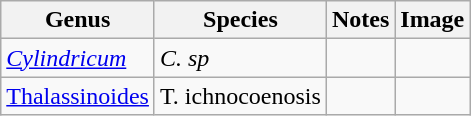<table class="wikitable">
<tr>
<th>Genus</th>
<th>Species</th>
<th>Notes</th>
<th>Image</th>
</tr>
<tr>
<td><em><a href='#'>Cylindricum</a></em></td>
<td><em>C. sp</em></td>
<td></td>
<td></td>
</tr>
<tr>
<td><a href='#'>Thalassinoides</a></td>
<td>T. ichnocoenosis</td>
<td></td>
<td></td>
</tr>
</table>
